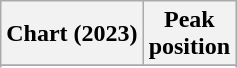<table class="wikitable plainrowheaders sortable" style="text-align:center;">
<tr>
<th scope="col">Chart (2023)</th>
<th scope="col">Peak<br>position</th>
</tr>
<tr>
</tr>
<tr>
</tr>
</table>
